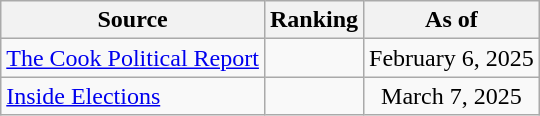<table class="wikitable" style="text-align:center">
<tr>
<th>Source</th>
<th>Ranking</th>
<th>As of</th>
</tr>
<tr>
<td align=left><a href='#'>The Cook Political Report</a></td>
<td></td>
<td>February 6, 2025</td>
</tr>
<tr>
<td align=left><a href='#'>Inside Elections</a></td>
<td></td>
<td>March 7, 2025</td>
</tr>
</table>
